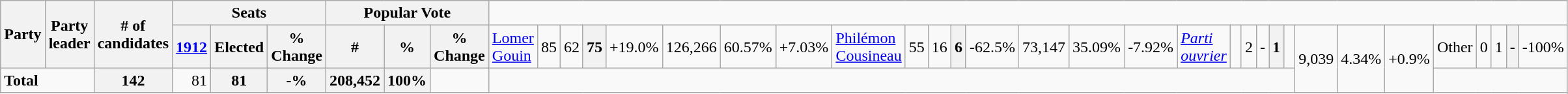<table class="wikitable">
<tr>
<th rowspan="2" colspan="2">Party</th>
<th rowspan="2">Party leader</th>
<th rowspan="2"># of<br>candidates</th>
<th colspan="3">Seats</th>
<th colspan="3">Popular Vote</th>
</tr>
<tr>
<th><a href='#'>1912</a></th>
<th>Elected</th>
<th>% Change</th>
<th>#</th>
<th>%</th>
<th>% Change<br></th>
<td><a href='#'>Lomer Gouin</a> </td>
<td align="right">85  </td>
<td align="right">62  </td>
<th align="right">75    </th>
<td align="right">+19.0%  </td>
<td align="right">126,266  </td>
<td align="right">60.57%   </td>
<td align="right">+7.03%   <br></td>
<td><a href='#'>Philémon Cousineau</a>   </td>
<td align="right">55   </td>
<td align="right">16  </td>
<th align="right">6 </th>
<td align="right">-62.5%    </td>
<td align="right">73,147   </td>
<td align="right">35.09%   </td>
<td align="right">-7.92%   <br></td>
<td><a href='#'><em>Parti ouvrier</em></a></td>
<td>       </td>
<td align="right">2 </td>
<td align="right">-   </td>
<th align="right">1  </th>
<td align="right">    </td>
<td rowspan=2 align="right">9,039      </td>
<td rowspan=2 align="right">4.34%    </td>
<td rowspan=2 align="right">+0.9%   <br></td>
<td colspan=2>Other</td>
<td align="right">0 </td>
<td align="right">1  </td>
<th align="right">-  </th>
<td align="right">-100%   </td>
</tr>
<tr>
<td colspan="3"><strong>Total</strong></td>
<th align="right">142  </th>
<td align="right">81   </td>
<th align="right">81  </th>
<th align="right">-%  </th>
<th align="right">208,452   </th>
<th align="right">100%   </th>
<td align="right">   </td>
</tr>
<tr>
</tr>
</table>
